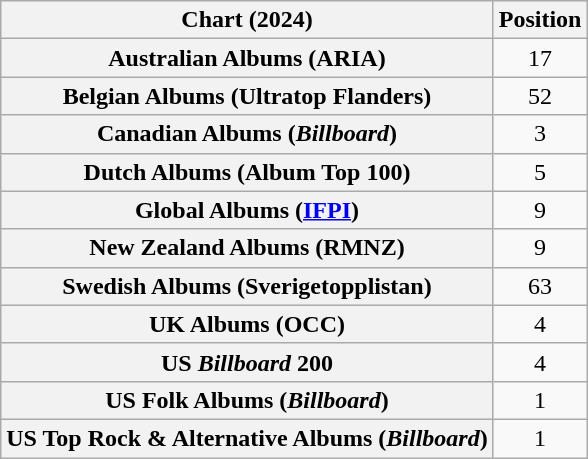<table class="wikitable sortable plainrowheaders" style="text-align:center">
<tr>
<th scope="col">Chart (2024)</th>
<th scope="col">Position</th>
</tr>
<tr>
<th scope="row">Australian Albums (ARIA)</th>
<td>17</td>
</tr>
<tr>
<th scope="row">Belgian Albums (Ultratop Flanders)</th>
<td>52</td>
</tr>
<tr>
<th scope="row">Canadian Albums (<em>Billboard</em>)</th>
<td>3</td>
</tr>
<tr>
<th scope="row">Dutch Albums (Album Top 100)</th>
<td>5</td>
</tr>
<tr>
<th scope="row">Global Albums (<a href='#'>IFPI</a>)</th>
<td>9</td>
</tr>
<tr>
<th scope="row">New Zealand Albums (RMNZ)</th>
<td>9</td>
</tr>
<tr>
<th scope="row">Swedish Albums (Sverigetopplistan)</th>
<td>63</td>
</tr>
<tr>
<th scope="row">UK Albums (OCC)</th>
<td>4</td>
</tr>
<tr>
<th scope="row">US <em>Billboard</em> 200</th>
<td>4</td>
</tr>
<tr>
<th scope="row">US Folk Albums (<em>Billboard</em>)</th>
<td>1</td>
</tr>
<tr>
<th scope="row">US Top Rock & Alternative Albums (<em>Billboard</em>)</th>
<td>1</td>
</tr>
</table>
